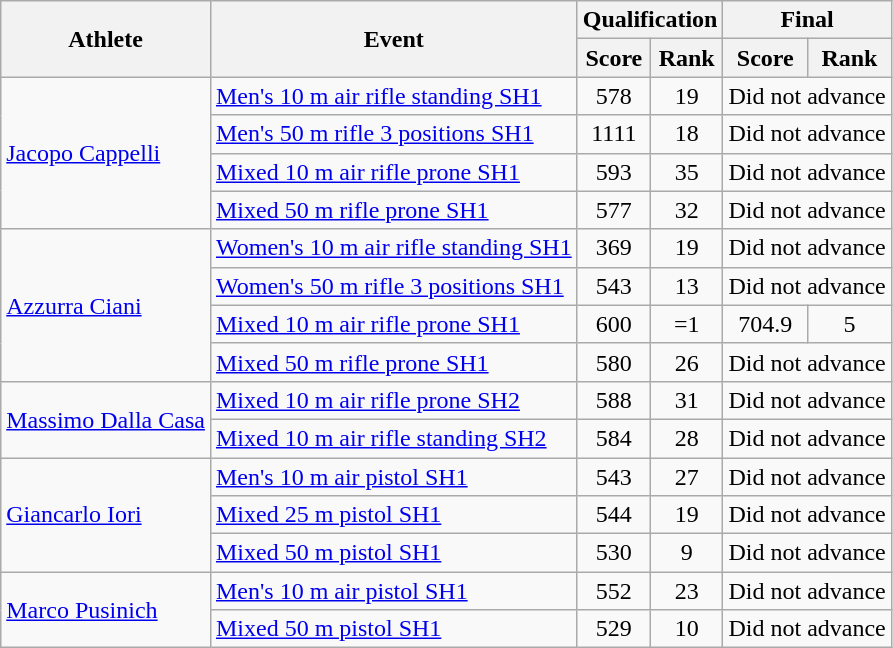<table class=wikitable>
<tr>
<th rowspan="2">Athlete</th>
<th rowspan="2">Event</th>
<th colspan="2">Qualification</th>
<th colspan="2">Final</th>
</tr>
<tr>
<th>Score</th>
<th>Rank</th>
<th>Score</th>
<th>Rank</th>
</tr>
<tr>
<td rowspan="4"><a href='#'>Jacopo Cappelli</a></td>
<td><a href='#'>Men's 10 m air rifle standing SH1</a></td>
<td align="center">578</td>
<td align="center">19</td>
<td align="center" colspan="2">Did not advance</td>
</tr>
<tr>
<td><a href='#'>Men's 50 m rifle 3 positions SH1</a></td>
<td align="center">1111</td>
<td align="center">18</td>
<td align="center" colspan="2">Did not advance</td>
</tr>
<tr>
<td><a href='#'>Mixed 10 m air rifle prone SH1</a></td>
<td align="center">593</td>
<td align="center">35</td>
<td align="center" colspan="2">Did not advance</td>
</tr>
<tr>
<td><a href='#'>Mixed 50 m rifle prone SH1</a></td>
<td align="center">577</td>
<td align="center">32</td>
<td align="center" colspan="2">Did not advance</td>
</tr>
<tr>
<td rowspan="4"><a href='#'>Azzurra Ciani</a></td>
<td><a href='#'>Women's 10 m air rifle standing SH1</a></td>
<td align="center">369</td>
<td align="center">19</td>
<td align="center" colspan="2">Did not advance</td>
</tr>
<tr>
<td><a href='#'>Women's 50 m rifle 3 positions SH1</a></td>
<td align="center">543</td>
<td align="center">13</td>
<td align="center" colspan="2">Did not advance</td>
</tr>
<tr>
<td><a href='#'>Mixed 10 m air rifle prone SH1</a></td>
<td align="center">600 </td>
<td align="center">=1</td>
<td align="center">704.9</td>
<td align="center">5</td>
</tr>
<tr>
<td><a href='#'>Mixed 50 m rifle prone SH1</a></td>
<td align="center">580</td>
<td align="center">26</td>
<td align="center" colspan="2">Did not advance</td>
</tr>
<tr>
<td rowspan="2"><a href='#'>Massimo Dalla Casa</a></td>
<td><a href='#'>Mixed 10 m air rifle prone SH2</a></td>
<td align="center">588</td>
<td align="center">31</td>
<td align="center" colspan="2">Did not advance</td>
</tr>
<tr>
<td><a href='#'>Mixed 10 m air rifle standing SH2</a></td>
<td align="center">584</td>
<td align="center">28</td>
<td align="center" colspan="2">Did not advance</td>
</tr>
<tr>
<td rowspan="3"><a href='#'>Giancarlo Iori</a></td>
<td><a href='#'>Men's 10 m air pistol SH1</a></td>
<td align="center">543</td>
<td align="center">27</td>
<td align="center" colspan="2">Did not advance</td>
</tr>
<tr>
<td><a href='#'>Mixed 25 m pistol SH1</a></td>
<td align="center">544</td>
<td align="center">19</td>
<td align="center" colspan="2">Did not advance</td>
</tr>
<tr>
<td><a href='#'>Mixed 50 m pistol SH1</a></td>
<td align="center">530</td>
<td align="center">9</td>
<td align="center" colspan="2">Did not advance</td>
</tr>
<tr>
<td rowspan="2"><a href='#'>Marco Pusinich</a></td>
<td><a href='#'>Men's 10 m air pistol SH1</a></td>
<td align="center">552</td>
<td align="center">23</td>
<td align="center" colspan="2">Did not advance</td>
</tr>
<tr>
<td><a href='#'>Mixed 50 m pistol SH1</a></td>
<td align="center">529</td>
<td align="center">10</td>
<td align="center" colspan="2">Did not advance</td>
</tr>
</table>
